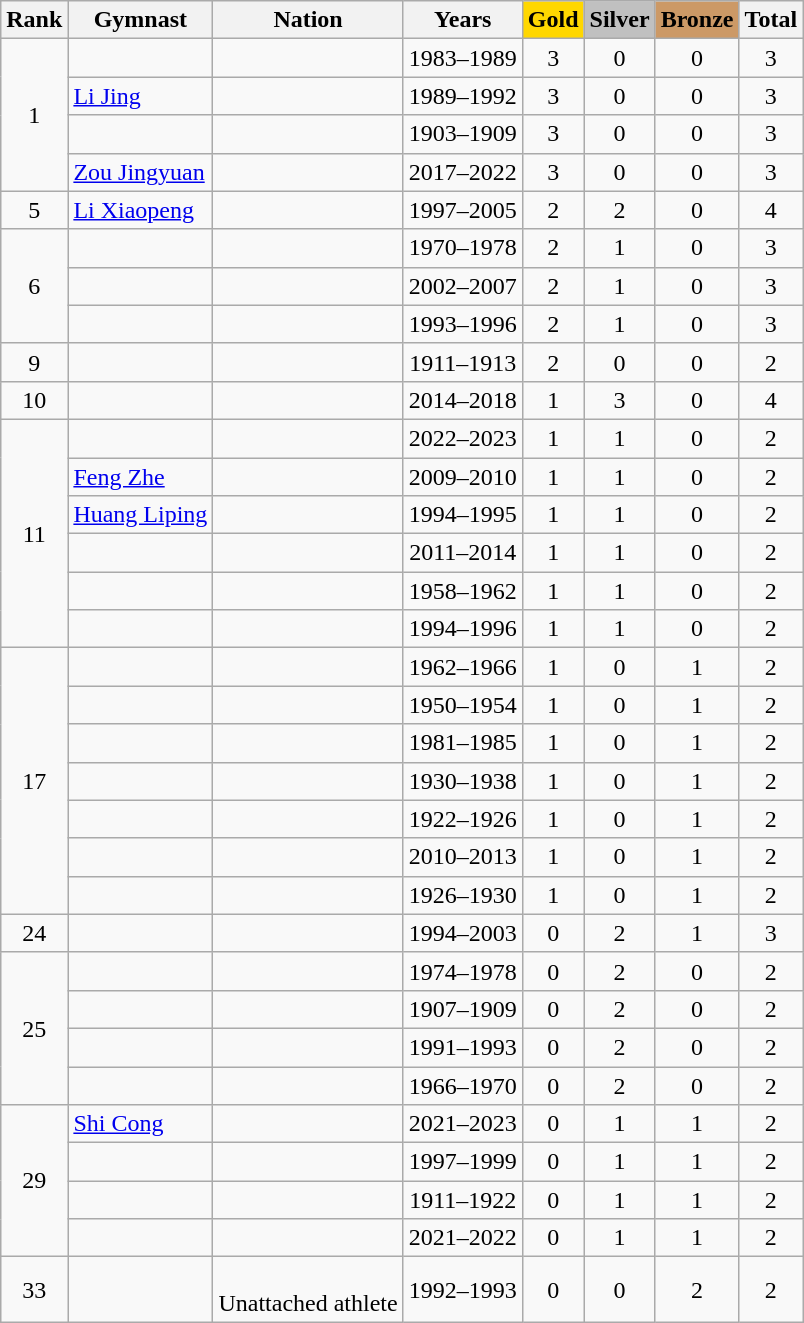<table class="wikitable sortable" style="text-align:center">
<tr>
<th>Rank</th>
<th>Gymnast</th>
<th>Nation</th>
<th>Years</th>
<th style="background-color:gold">Gold</th>
<th style="background-color:silver">Silver</th>
<th style="background-color:#cc9966">Bronze</th>
<th>Total</th>
</tr>
<tr>
<td rowspan="4">1</td>
<td align=left></td>
<td align=left></td>
<td>1983–1989</td>
<td>3</td>
<td>0</td>
<td>0</td>
<td>3</td>
</tr>
<tr>
<td align=left><a href='#'>Li Jing</a></td>
<td align=left></td>
<td>1989–1992</td>
<td>3</td>
<td>0</td>
<td>0</td>
<td>3</td>
</tr>
<tr>
<td align=left></td>
<td align=left></td>
<td>1903–1909</td>
<td>3</td>
<td>0</td>
<td>0</td>
<td>3</td>
</tr>
<tr>
<td align=left><a href='#'>Zou Jingyuan</a></td>
<td align=left></td>
<td>2017–2022</td>
<td>3</td>
<td>0</td>
<td>0</td>
<td>3</td>
</tr>
<tr>
<td>5</td>
<td align=left><a href='#'>Li Xiaopeng</a></td>
<td align=left></td>
<td>1997–2005</td>
<td>2</td>
<td>2</td>
<td>0</td>
<td>4</td>
</tr>
<tr>
<td rowspan="3">6</td>
<td align=left></td>
<td align=left></td>
<td>1970–1978</td>
<td>2</td>
<td>1</td>
<td>0</td>
<td>3</td>
</tr>
<tr>
<td align=left></td>
<td align=left></td>
<td>2002–2007</td>
<td>2</td>
<td>1</td>
<td>0</td>
<td>3</td>
</tr>
<tr>
<td align=left></td>
<td align=left></td>
<td>1993–1996</td>
<td>2</td>
<td>1</td>
<td>0</td>
<td>3</td>
</tr>
<tr>
<td>9</td>
<td align=left></td>
<td align=left></td>
<td>1911–1913</td>
<td>2</td>
<td>0</td>
<td>0</td>
<td>2</td>
</tr>
<tr>
<td>10</td>
<td align=left></td>
<td align=left></td>
<td>2014–2018</td>
<td>1</td>
<td>3</td>
<td>0</td>
<td>4</td>
</tr>
<tr>
<td rowspan="6">11</td>
<td align=left></td>
<td align=left></td>
<td>2022–2023</td>
<td>1</td>
<td>1</td>
<td>0</td>
<td>2</td>
</tr>
<tr>
<td align=left><a href='#'>Feng Zhe</a></td>
<td align=left></td>
<td>2009–2010</td>
<td>1</td>
<td>1</td>
<td>0</td>
<td>2</td>
</tr>
<tr>
<td align=left><a href='#'>Huang Liping</a></td>
<td align=left></td>
<td>1994–1995</td>
<td>1</td>
<td>1</td>
<td>0</td>
<td>2</td>
</tr>
<tr>
<td align=left></td>
<td align=left></td>
<td>2011–2014</td>
<td>1</td>
<td>1</td>
<td>0</td>
<td>2</td>
</tr>
<tr>
<td align=left></td>
<td align=left></td>
<td>1958–1962</td>
<td>1</td>
<td>1</td>
<td>0</td>
<td>2</td>
</tr>
<tr>
<td align=left></td>
<td align=left></td>
<td>1994–1996</td>
<td>1</td>
<td>1</td>
<td>0</td>
<td>2</td>
</tr>
<tr>
<td rowspan="7">17</td>
<td align=left></td>
<td align=left></td>
<td>1962–1966</td>
<td>1</td>
<td>0</td>
<td>1</td>
<td>2</td>
</tr>
<tr>
<td align=left></td>
<td align=left></td>
<td>1950–1954</td>
<td>1</td>
<td>0</td>
<td>1</td>
<td>2</td>
</tr>
<tr>
<td align=left></td>
<td align=left></td>
<td>1981–1985</td>
<td>1</td>
<td>0</td>
<td>1</td>
<td>2</td>
</tr>
<tr>
<td align=left></td>
<td align=left></td>
<td>1930–1938</td>
<td>1</td>
<td>0</td>
<td>1</td>
<td>2</td>
</tr>
<tr>
<td align=left></td>
<td align=left></td>
<td>1922–1926</td>
<td>1</td>
<td>0</td>
<td>1</td>
<td>2</td>
</tr>
<tr>
<td align=left></td>
<td align=left></td>
<td>2010–2013</td>
<td>1</td>
<td>0</td>
<td>1</td>
<td>2</td>
</tr>
<tr>
<td align=left></td>
<td align=left></td>
<td>1926–1930</td>
<td>1</td>
<td>0</td>
<td>1</td>
<td>2</td>
</tr>
<tr>
<td>24</td>
<td align=left></td>
<td align=left></td>
<td>1994–2003</td>
<td>0</td>
<td>2</td>
<td>1</td>
<td>3</td>
</tr>
<tr>
<td rowspan="4">25</td>
<td align=left></td>
<td align=left></td>
<td>1974–1978</td>
<td>0</td>
<td>2</td>
<td>0</td>
<td>2</td>
</tr>
<tr>
<td align=left></td>
<td align=left></td>
<td>1907–1909</td>
<td>0</td>
<td>2</td>
<td>0</td>
<td>2</td>
</tr>
<tr>
<td align=left></td>
<td align=left><br></td>
<td>1991–1993</td>
<td>0</td>
<td>2</td>
<td>0</td>
<td>2</td>
</tr>
<tr>
<td align=left></td>
<td align=left></td>
<td>1966–1970</td>
<td>0</td>
<td>2</td>
<td>0</td>
<td>2</td>
</tr>
<tr>
<td rowspan="4">29</td>
<td align=left><a href='#'>Shi Cong</a></td>
<td align=left></td>
<td>2021–2023</td>
<td>0</td>
<td>1</td>
<td>1</td>
<td>2</td>
</tr>
<tr>
<td align=left></td>
<td align=left></td>
<td>1997–1999</td>
<td>0</td>
<td>1</td>
<td>1</td>
<td>2</td>
</tr>
<tr>
<td align=left></td>
<td align=left><br></td>
<td>1911–1922</td>
<td>0</td>
<td>1</td>
<td>1</td>
<td>2</td>
</tr>
<tr>
<td align=left></td>
<td align=left></td>
<td>2021–2022</td>
<td>0</td>
<td>1</td>
<td>1</td>
<td>2</td>
</tr>
<tr>
<td>33</td>
<td align=left></td>
<td align=left><br>Unattached athlete </td>
<td>1992–1993</td>
<td>0</td>
<td>0</td>
<td>2</td>
<td>2</td>
</tr>
</table>
